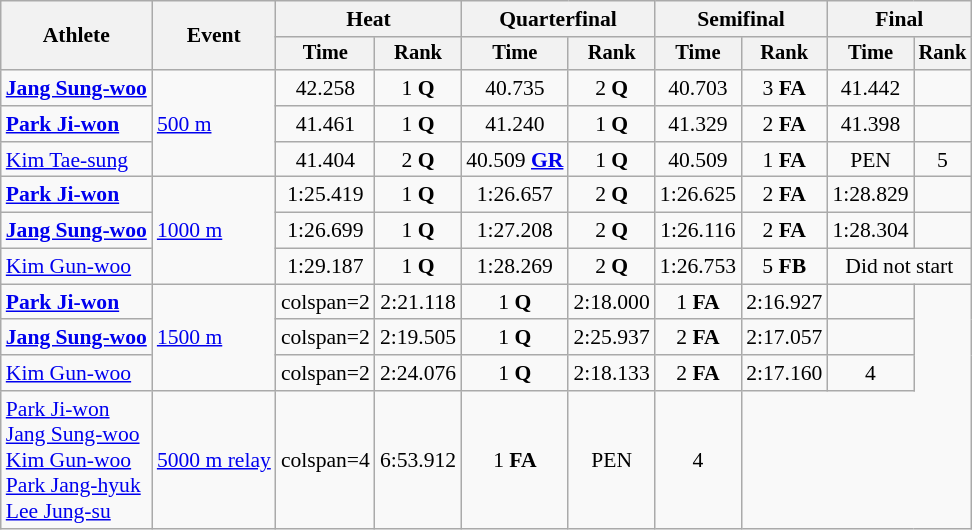<table class="wikitable" style="font-size:90%">
<tr>
<th rowspan=2>Athlete</th>
<th rowspan=2>Event</th>
<th colspan=2>Heat</th>
<th colspan=2>Quarterfinal</th>
<th colspan=2>Semifinal</th>
<th colspan=2>Final</th>
</tr>
<tr style="font-size:95%">
<th>Time</th>
<th>Rank</th>
<th>Time</th>
<th>Rank</th>
<th>Time</th>
<th>Rank</th>
<th>Time</th>
<th>Rank</th>
</tr>
<tr align=center>
<td align=left><strong><a href='#'>Jang Sung-woo</a></strong></td>
<td align=left rowspan=3><a href='#'>500 m</a></td>
<td>42.258</td>
<td>1 <strong>Q</strong></td>
<td>40.735</td>
<td>2 <strong>Q</strong></td>
<td>40.703</td>
<td>3 <strong>FA</strong></td>
<td>41.442</td>
<td></td>
</tr>
<tr align=center>
<td align=left><strong><a href='#'>Park Ji-won</a></strong></td>
<td>41.461</td>
<td>1 <strong>Q</strong></td>
<td>41.240</td>
<td>1 <strong>Q</strong></td>
<td>41.329</td>
<td>2 <strong>FA</strong></td>
<td>41.398</td>
<td></td>
</tr>
<tr align=center>
<td align=left><a href='#'>Kim Tae-sung</a></td>
<td>41.404</td>
<td>2 <strong>Q</strong></td>
<td>40.509 <strong><a href='#'>GR</a></strong></td>
<td>1 <strong>Q</strong></td>
<td>40.509</td>
<td>1 <strong>FA</strong></td>
<td>PEN</td>
<td>5</td>
</tr>
<tr align=center>
<td align=left><strong><a href='#'>Park Ji-won</a></strong></td>
<td align=left rowspan=3><a href='#'>1000 m</a></td>
<td>1:25.419</td>
<td>1 <strong>Q</strong></td>
<td>1:26.657</td>
<td>2 <strong>Q</strong></td>
<td>1:26.625</td>
<td>2 <strong>FA</strong></td>
<td>1:28.829</td>
<td></td>
</tr>
<tr align=center>
<td align=left><strong><a href='#'>Jang Sung-woo</a></strong></td>
<td>1:26.699</td>
<td>1 <strong>Q</strong></td>
<td>1:27.208</td>
<td>2 <strong>Q</strong></td>
<td>1:26.116</td>
<td>2 <strong>FA</strong></td>
<td>1:28.304</td>
<td></td>
</tr>
<tr align=center>
<td align=left><a href='#'>Kim Gun-woo</a></td>
<td>1:29.187</td>
<td>1 <strong>Q</strong></td>
<td>1:28.269</td>
<td>2 <strong>Q</strong></td>
<td>1:26.753</td>
<td>5 <strong>FB</strong></td>
<td colspan=2>Did not start</td>
</tr>
<tr align=center>
<td align=left><strong><a href='#'>Park Ji-won</a></strong></td>
<td align=left rowspan=3><a href='#'>1500 m</a></td>
<td>colspan=2 </td>
<td>2:21.118</td>
<td>1 <strong>Q</strong></td>
<td>2:18.000</td>
<td>1 <strong>FA</strong></td>
<td>2:16.927</td>
<td></td>
</tr>
<tr align=center>
<td align=left><strong><a href='#'>Jang Sung-woo</a></strong></td>
<td>colspan=2 </td>
<td>2:19.505</td>
<td>1 <strong>Q</strong></td>
<td>2:25.937</td>
<td>2 <strong>FA</strong></td>
<td>2:17.057</td>
<td></td>
</tr>
<tr align=center>
<td align=left><a href='#'>Kim Gun-woo</a></td>
<td>colspan=2 </td>
<td>2:24.076</td>
<td>1 <strong>Q</strong></td>
<td>2:18.133</td>
<td>2 <strong>FA</strong></td>
<td>2:17.160</td>
<td>4</td>
</tr>
<tr align=center>
<td align=left><a href='#'>Park Ji-won</a><br><a href='#'>Jang Sung-woo</a><br><a href='#'>Kim Gun-woo</a><br><a href='#'>Park Jang-hyuk</a><br><a href='#'>Lee Jung-su</a></td>
<td align=left><a href='#'>5000 m relay</a></td>
<td>colspan=4 </td>
<td>6:53.912</td>
<td>1 <strong>FA</strong></td>
<td>PEN</td>
<td>4</td>
</tr>
</table>
